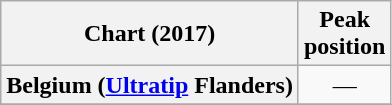<table class="wikitable plainrowheaders">
<tr>
<th scope="col">Chart (2017)</th>
<th scope="col">Peak<br>position</th>
</tr>
<tr>
<th scope="row">Belgium (<a href='#'>Ultratip</a> Flanders)</th>
<td align="center">—</td>
</tr>
<tr>
</tr>
</table>
